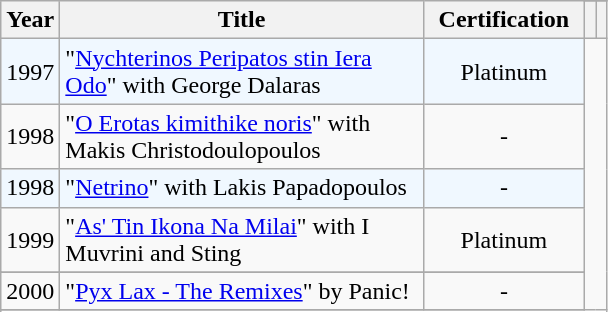<table class="wikitable"|width=100%>
<tr ">
<th style="width:20px;" rowspan="2">Year</th>
<th style="width:235px;" rowspan="2">Title</th>
<th style="width:100px;" rowspan="2">Certification</th>
</tr>
<tr>
<th></th>
<th></th>
</tr>
<tr style="background:#f0f8ff;">
<td>1997</td>
<td>"<a href='#'>Nychterinos Peripatos stin Iera Odo</a>" with George Dalaras</td>
<td style="text-align:center;">Platinum</td>
</tr>
<tr>
<td>1998</td>
<td>"<a href='#'>O Erotas kimithike noris</a>" with Makis Christodoulopoulos</td>
<td style="text-align:center;">-</td>
</tr>
<tr style="background:#f0f8ff;">
<td>1998</td>
<td>"<a href='#'>Netrino</a>" with Lakis Papadopoulos</td>
<td style="text-align:center;">-</td>
</tr>
<tr>
<td>1999</td>
<td>"<a href='#'>As' Tin Ikona Na Milai</a>" with I Muvrini and Sting</td>
<td style="text-align:center;">Platinum</td>
</tr>
<tr style="background:#f0f8ff;">
</tr>
<tr>
<td>2000</td>
<td>"<a href='#'>Pyx Lax - The Remixes</a>" by Panic!</td>
<td style="text-align:center;">-</td>
</tr>
<tr style="background:#f0f8ff;">
</tr>
<tr>
</tr>
</table>
